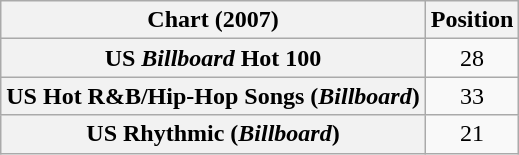<table class="wikitable sortable plainrowheaders" style="text-align:center;">
<tr>
<th scope="col">Chart (2007)</th>
<th scope="col">Position</th>
</tr>
<tr>
<th scope="row">US <em>Billboard</em> Hot 100</th>
<td>28</td>
</tr>
<tr>
<th scope="row">US Hot R&B/Hip-Hop Songs (<em>Billboard</em>)</th>
<td>33</td>
</tr>
<tr>
<th scope="row">US Rhythmic (<em>Billboard</em>)</th>
<td>21</td>
</tr>
</table>
